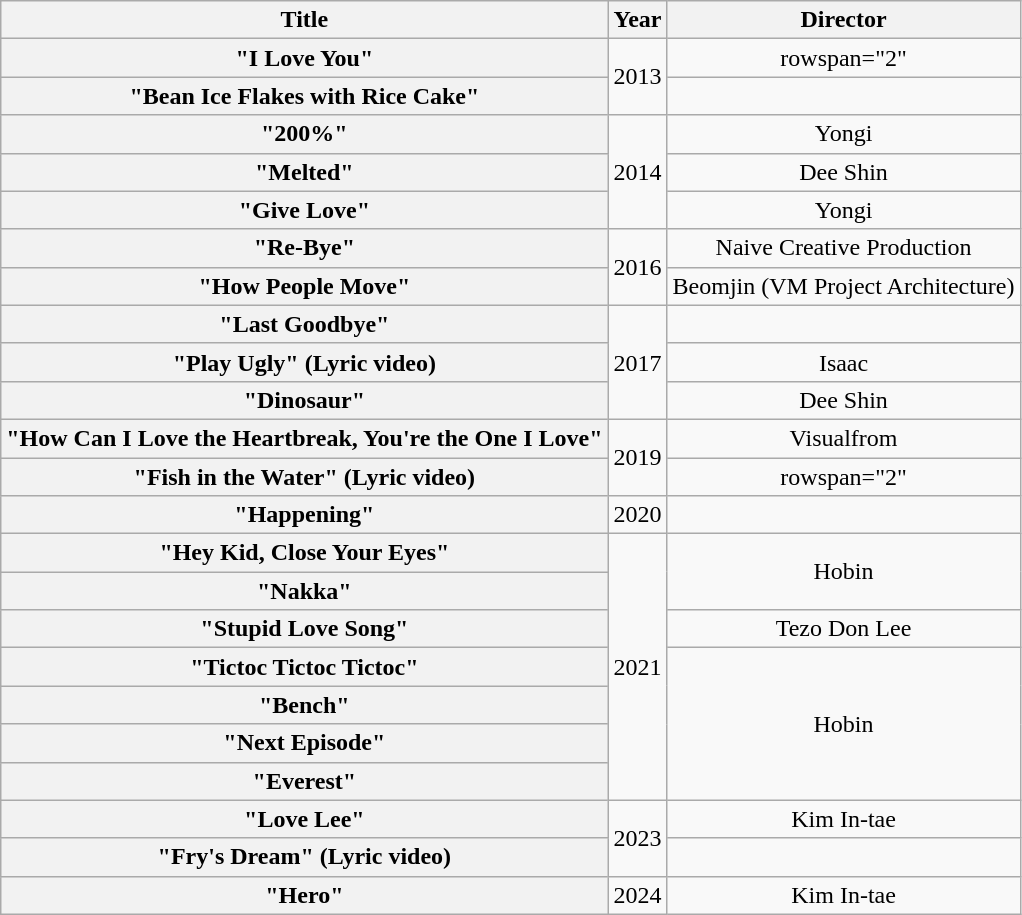<table class="wikitable plainrowheaders" style="text-align:center">
<tr>
<th scope="col">Title</th>
<th scope="col">Year</th>
<th scope="col">Director</th>
</tr>
<tr>
<th scope="row">"I Love You"</th>
<td rowspan="2">2013</td>
<td>rowspan="2" </td>
</tr>
<tr>
<th scope="row">"Bean Ice Flakes with Rice Cake"</th>
</tr>
<tr>
<th scope="row">"200%"</th>
<td rowspan="3">2014</td>
<td>Yongi</td>
</tr>
<tr>
<th scope="row">"Melted"</th>
<td>Dee Shin</td>
</tr>
<tr>
<th scope="row">"Give Love"</th>
<td>Yongi</td>
</tr>
<tr>
<th scope="row">"Re-Bye"</th>
<td rowspan="2">2016</td>
<td>Naive Creative Production</td>
</tr>
<tr>
<th scope="row">"How People Move"</th>
<td>Beomjin (VM Project Architecture)</td>
</tr>
<tr>
<th scope="row">"Last Goodbye"</th>
<td rowspan="3">2017</td>
<td></td>
</tr>
<tr>
<th scope="row">"Play Ugly" (Lyric video)</th>
<td>Isaac</td>
</tr>
<tr>
<th scope="row">"Dinosaur"</th>
<td>Dee Shin</td>
</tr>
<tr>
<th scope="row">"How Can I Love the Heartbreak, You're the One I Love"</th>
<td rowspan="2">2019</td>
<td>Visualfrom</td>
</tr>
<tr>
<th scope="row">"Fish in the Water" (Lyric video)</th>
<td>rowspan="2" </td>
</tr>
<tr>
<th scope="row">"Happening"</th>
<td>2020</td>
</tr>
<tr>
<th scope="row">"Hey Kid, Close Your Eyes"</th>
<td rowspan="7">2021</td>
<td rowspan="2">Hobin</td>
</tr>
<tr>
<th scope="row">"Nakka"</th>
</tr>
<tr>
<th scope="row">"Stupid Love Song"</th>
<td>Tezo Don Lee</td>
</tr>
<tr>
<th scope="row">"Tictoc Tictoc Tictoc"</th>
<td rowspan="4">Hobin</td>
</tr>
<tr>
<th scope="row">"Bench"</th>
</tr>
<tr>
<th scope="row">"Next Episode"</th>
</tr>
<tr>
<th scope="row">"Everest"</th>
</tr>
<tr>
<th scope="row">"Love Lee"</th>
<td rowspan="2">2023</td>
<td>Kim In-tae</td>
</tr>
<tr>
<th scope="row">"Fry's Dream" (Lyric video)</th>
<td></td>
</tr>
<tr>
<th scope="row">"Hero"</th>
<td rowspan="2">2024</td>
<td>Kim In-tae</td>
</tr>
</table>
